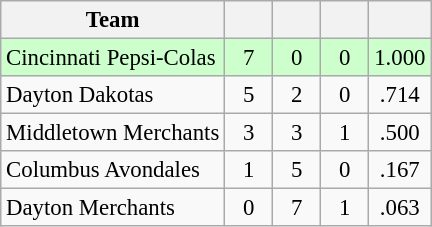<table class="wikitable" style="font-size:95%; text-align:center">
<tr>
<th>Team</th>
<th width="25"></th>
<th width="25"></th>
<th width="25"></th>
<th width="30"></th>
</tr>
<tr style="background:#cfc;">
<td style="text-align:left;">Cincinnati Pepsi-Colas</td>
<td>7</td>
<td>0</td>
<td>0</td>
<td>1.000</td>
</tr>
<tr>
<td style="text-align:left;">Dayton Dakotas</td>
<td>5</td>
<td>2</td>
<td>0</td>
<td>.714</td>
</tr>
<tr>
<td style="text-align:left;">Middletown Merchants</td>
<td>3</td>
<td>3</td>
<td>1</td>
<td>.500</td>
</tr>
<tr>
<td style="text-align:left;">Columbus Avondales</td>
<td>1</td>
<td>5</td>
<td>0</td>
<td>.167</td>
</tr>
<tr>
<td style="text-align:left;">Dayton Merchants</td>
<td>0</td>
<td>7</td>
<td>1</td>
<td>.063</td>
</tr>
</table>
